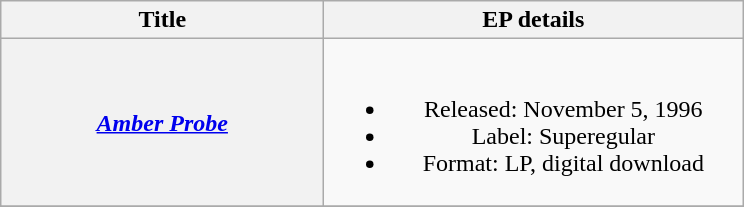<table class="wikitable plainrowheaders" style="text-align:center;">
<tr>
<th scope="col" rowspan="1" style="width:13em;">Title</th>
<th scope="col" rowspan="1" style="width:17em;">EP details</th>
</tr>
<tr>
<th scope="row"><em><a href='#'>Amber Probe</a></em></th>
<td><br><ul><li>Released: November 5, 1996</li><li>Label: Superegular</li><li>Format: LP, digital download</li></ul></td>
</tr>
<tr>
</tr>
</table>
